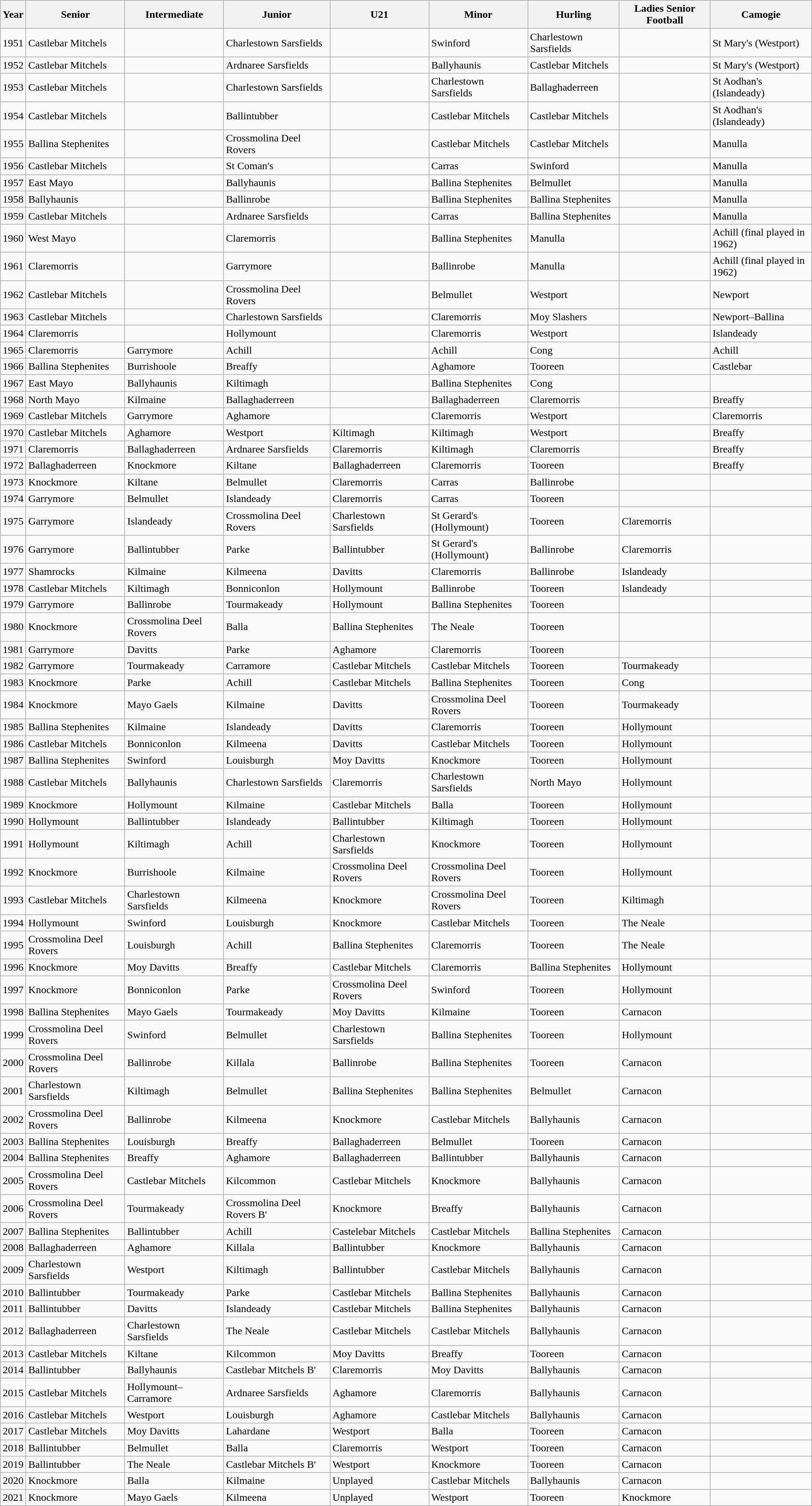<table class="wikitable">
<tr>
<th>Year</th>
<th>Senior</th>
<th>Intermediate</th>
<th>Junior</th>
<th>U21</th>
<th>Minor</th>
<th>Hurling</th>
<th>Ladies Senior Football</th>
<th>Camogie</th>
</tr>
<tr>
<td>1951</td>
<td>Castlebar Mitchels</td>
<td></td>
<td>Charlestown Sarsfields</td>
<td></td>
<td>Swinford</td>
<td>Charlestown Sarsfields</td>
<td></td>
<td>St Mary's (Westport)</td>
</tr>
<tr>
<td>1952</td>
<td>Castlebar Mitchels</td>
<td></td>
<td>Ardnaree Sarsfields</td>
<td></td>
<td>Ballyhaunis</td>
<td>Castlebar Mitchels</td>
<td></td>
<td>St Mary's (Westport)</td>
</tr>
<tr>
<td>1953</td>
<td>Castlebar Mitchels</td>
<td></td>
<td>Charlestown Sarsfields</td>
<td></td>
<td>Charlestown Sarsfields</td>
<td>Ballaghaderreen</td>
<td></td>
<td>St Aodhan's  (Islandeady)</td>
</tr>
<tr>
<td>1954</td>
<td>Castlebar Mitchels</td>
<td></td>
<td>Ballintubber</td>
<td></td>
<td>Castlebar Mitchels</td>
<td>Castlebar Mitchels</td>
<td></td>
<td>St Aodhan's  (Islandeady)</td>
</tr>
<tr>
<td>1955</td>
<td>Ballina Stephenites</td>
<td></td>
<td>Crossmolina Deel  Rovers</td>
<td></td>
<td>Castlebar Mitchels</td>
<td>Castlebar Mitchels</td>
<td></td>
<td>Manulla</td>
</tr>
<tr>
<td>1956</td>
<td>Castlebar Mitchels</td>
<td></td>
<td>St Coman's</td>
<td></td>
<td>Carras</td>
<td>Swinford</td>
<td></td>
<td>Manulla</td>
</tr>
<tr>
<td>1957</td>
<td>East Mayo</td>
<td></td>
<td>Ballyhaunis</td>
<td></td>
<td>Ballina Stephenites</td>
<td>Belmullet</td>
<td></td>
<td>Manulla</td>
</tr>
<tr>
<td>1958</td>
<td>Ballyhaunis</td>
<td></td>
<td>Ballinrobe</td>
<td></td>
<td>Ballina Stephenites</td>
<td>Ballina Stephenites</td>
<td></td>
<td>Manulla</td>
</tr>
<tr>
<td>1959</td>
<td>Castlebar Mitchels</td>
<td></td>
<td>Ardnaree Sarsfields</td>
<td></td>
<td>Carras</td>
<td>Ballina Stephenites</td>
<td></td>
<td>Manulla</td>
</tr>
<tr>
<td>1960</td>
<td>West Mayo</td>
<td></td>
<td>Claremorris</td>
<td></td>
<td>Ballina Stephenites</td>
<td>Manulla</td>
<td></td>
<td>Achill (final played in 1962)</td>
</tr>
<tr>
<td>1961</td>
<td>Claremorris</td>
<td></td>
<td>Garrymore</td>
<td></td>
<td>Ballinrobe</td>
<td>Manulla</td>
<td></td>
<td>Achill (final played in 1962)</td>
</tr>
<tr>
<td>1962</td>
<td>Castlebar Mitchels</td>
<td></td>
<td>Crossmolina Deel Rovers</td>
<td></td>
<td>Belmullet</td>
<td>Westport</td>
<td></td>
<td>Newport</td>
</tr>
<tr>
<td>1963</td>
<td>Castlebar Mitchels</td>
<td></td>
<td>Charlestown Sarsfields</td>
<td></td>
<td>Claremorris</td>
<td>Moy Slashers</td>
<td></td>
<td>Newport–Ballina</td>
</tr>
<tr>
<td>1964</td>
<td>Claremorris</td>
<td></td>
<td>Hollymount</td>
<td></td>
<td>Claremorris</td>
<td>Westport</td>
<td></td>
<td>Islandeady</td>
</tr>
<tr>
<td>1965</td>
<td>Claremorris</td>
<td>Garrymore</td>
<td>Achill</td>
<td></td>
<td>Achill</td>
<td>Cong</td>
<td></td>
<td>Achill</td>
</tr>
<tr>
<td>1966</td>
<td>Ballina Stephenites</td>
<td>Burrishoole</td>
<td>Breaffy</td>
<td></td>
<td>Aghamore</td>
<td>Tooreen</td>
<td></td>
<td>Castlebar</td>
</tr>
<tr>
<td>1967</td>
<td>East Mayo</td>
<td>Ballyhaunis</td>
<td>Kiltimagh</td>
<td></td>
<td>Ballina Stephenites</td>
<td>Cong</td>
<td></td>
<td></td>
</tr>
<tr>
<td>1968</td>
<td>North Mayo</td>
<td>Kilmaine</td>
<td>Ballaghaderreen</td>
<td></td>
<td>Ballaghaderreen</td>
<td>Claremorris</td>
<td></td>
<td>Breaffy</td>
</tr>
<tr>
<td>1969</td>
<td>Castlebar Mitchels</td>
<td>Garrymore</td>
<td>Aghamore</td>
<td></td>
<td>Claremorris</td>
<td>Westport</td>
<td></td>
<td>Claremorris</td>
</tr>
<tr>
<td>1970</td>
<td>Castlebar Mitchels</td>
<td>Aghamore</td>
<td>Westport</td>
<td>Kiltimagh</td>
<td>Kiltimagh</td>
<td>Westport</td>
<td></td>
<td>Breaffy</td>
</tr>
<tr>
<td>1971</td>
<td>Claremorris</td>
<td>Ballaghaderreen</td>
<td>Ardnaree Sarsfields</td>
<td>Claremorris</td>
<td>Kiltimagh</td>
<td>Claremorris</td>
<td></td>
<td>Breaffy</td>
</tr>
<tr>
<td>1972</td>
<td>Ballaghaderreen</td>
<td>Knockmore</td>
<td>Kiltane</td>
<td>Ballaghaderreen</td>
<td>Claremorris</td>
<td>Tooreen</td>
<td></td>
<td>Breaffy</td>
</tr>
<tr>
<td>1973</td>
<td>Knockmore</td>
<td>Kiltane</td>
<td>Belmullet</td>
<td>Claremorris</td>
<td>Carras</td>
<td>Ballinrobe</td>
<td></td>
<td></td>
</tr>
<tr>
<td>1974</td>
<td>Garrymore</td>
<td>Belmullet</td>
<td>Islandeady</td>
<td>Claremorris</td>
<td>Carras</td>
<td>Tooreen</td>
<td></td>
<td></td>
</tr>
<tr>
<td>1975</td>
<td>Garrymore</td>
<td>Islandeady</td>
<td>Crossmolina Deel Rovers</td>
<td>Charlestown Sarsfields</td>
<td>St Gerard's (Hollymount)</td>
<td>Tooreen</td>
<td>Claremorris</td>
<td></td>
</tr>
<tr>
<td>1976</td>
<td>Garrymore</td>
<td>Ballintubber</td>
<td>Parke</td>
<td>Ballintubber</td>
<td>St Gerard's (Hollymount)</td>
<td>Ballinrobe</td>
<td>Claremorris</td>
<td></td>
</tr>
<tr>
<td>1977</td>
<td>Shamrocks</td>
<td>Kilmaine</td>
<td>Kilmeena</td>
<td>Davitts</td>
<td>Claremorris</td>
<td>Ballinrobe</td>
<td>Islandeady</td>
<td></td>
</tr>
<tr>
<td>1978</td>
<td>Castlebar Mitchels</td>
<td>Kiltimagh</td>
<td>Bonniconlon</td>
<td>Hollymount</td>
<td>Ballinrobe</td>
<td>Tooreen</td>
<td>Islandeady</td>
<td></td>
</tr>
<tr>
<td>1979</td>
<td>Garrymore</td>
<td>Ballinrobe</td>
<td>Tourmakeady</td>
<td>Hollymount</td>
<td>Ballina Stephenites</td>
<td>Tooreen</td>
<td></td>
<td></td>
</tr>
<tr>
<td>1980</td>
<td>Knockmore</td>
<td>Crossmolina Deel Rovers</td>
<td>Balla</td>
<td>Ballina Stephenites</td>
<td>The Neale</td>
<td>Tooreen</td>
<td></td>
<td></td>
</tr>
<tr>
<td>1981</td>
<td>Garrymore</td>
<td>Davitts</td>
<td>Parke</td>
<td>Aghamore</td>
<td>Claremorris</td>
<td>Tooreen</td>
<td></td>
<td></td>
</tr>
<tr>
<td>1982</td>
<td>Garrymore</td>
<td>Tourmakeady</td>
<td>Carramore</td>
<td>Castlebar Mitchels</td>
<td>Castlebar Mitchels</td>
<td>Tooreen</td>
<td>Tourmakeady</td>
<td></td>
</tr>
<tr>
<td>1983</td>
<td>Knockmore</td>
<td>Parke</td>
<td>Achill</td>
<td>Castlebar Mitchels</td>
<td>Ballina Stephenites</td>
<td>Tooreen</td>
<td>Cong</td>
<td></td>
</tr>
<tr>
<td>1984</td>
<td>Knockmore</td>
<td>Mayo Gaels</td>
<td>Kilmaine</td>
<td>Davitts</td>
<td>Crossmolina Deel Rovers</td>
<td>Tooreen</td>
<td>Tourmakeady</td>
<td></td>
</tr>
<tr>
<td>1985</td>
<td>Ballina Stephenites</td>
<td>Kilmaine</td>
<td>Islandeady</td>
<td>Davitts</td>
<td>Claremorris</td>
<td>Tooreen</td>
<td>Hollymount</td>
<td></td>
</tr>
<tr>
<td>1986</td>
<td>Castlebar Mitchels</td>
<td>Bonniconlon</td>
<td>Kilmeena</td>
<td>Davitts</td>
<td>Castlebar Mitchels</td>
<td>Tooreen</td>
<td>Hollymount</td>
<td></td>
</tr>
<tr>
<td>1987</td>
<td>Ballina Stephenites</td>
<td>Swinford</td>
<td>Louisburgh</td>
<td>Moy Davitts</td>
<td>Knockmore</td>
<td>Tooreen</td>
<td>Hollymount</td>
<td></td>
</tr>
<tr>
<td>1988</td>
<td>Castlebar Mitchels</td>
<td>Ballyhaunis</td>
<td>Charlestown Sarsfields</td>
<td>Claremorris</td>
<td>Charlestown Sarsfields</td>
<td>North Mayo</td>
<td>Hollymount</td>
<td></td>
</tr>
<tr>
<td>1989</td>
<td>Knockmore</td>
<td>Hollymount</td>
<td>Kilmaine</td>
<td>Castlebar Mitchels</td>
<td>Balla</td>
<td>Tooreen</td>
<td>Hollymount</td>
<td></td>
</tr>
<tr>
<td>1990</td>
<td>Hollymount</td>
<td>Ballintubber</td>
<td>Islandeady</td>
<td>Ballintubber</td>
<td>Kiltimagh</td>
<td>Tooreen</td>
<td>Hollymount</td>
<td></td>
</tr>
<tr>
<td>1991</td>
<td>Hollymount</td>
<td>Kiltimagh</td>
<td>Achill</td>
<td>Charlestown Sarsfields</td>
<td>Knockmore</td>
<td>Tooreen</td>
<td>Hollymount</td>
<td></td>
</tr>
<tr>
<td>1992</td>
<td>Knockmore</td>
<td>Burrishoole</td>
<td>Kilmaine</td>
<td>Crossmolina Deel Rovers</td>
<td>Crossmolina Deel Rovers</td>
<td>Tooreen</td>
<td>Hollymount</td>
<td></td>
</tr>
<tr>
<td>1993</td>
<td>Castlebar Mitchels</td>
<td>Charlestown Sarsfields</td>
<td>Kilmeena</td>
<td>Knockmore</td>
<td>Crossmolina Deel Rovers</td>
<td>Tooreen</td>
<td>Kiltimagh</td>
<td></td>
</tr>
<tr>
<td>1994</td>
<td>Hollymount</td>
<td>Swinford</td>
<td>Louisburgh</td>
<td>Knockmore</td>
<td>Castlebar Mitchels</td>
<td>Tooreen</td>
<td>The Neale</td>
<td></td>
</tr>
<tr>
<td>1995</td>
<td>Crossmolina Deel Rovers</td>
<td>Louisburgh</td>
<td>Achill</td>
<td>Ballina Stephenites</td>
<td>Claremorris</td>
<td>Tooreen</td>
<td>The Neale</td>
<td></td>
</tr>
<tr>
<td>1996</td>
<td>Knockmore</td>
<td>Moy Davitts</td>
<td>Breaffy</td>
<td>Castlebar Mitchels</td>
<td>Claremorris</td>
<td>Ballina Stephenites</td>
<td>Hollymount</td>
<td></td>
</tr>
<tr>
<td>1997</td>
<td>Knockmore</td>
<td>Bonniconlon</td>
<td>Parke</td>
<td>Crossmolina Deel Rovers</td>
<td>Swinford</td>
<td>Tooreen</td>
<td>Hollymount</td>
<td></td>
</tr>
<tr>
<td>1998</td>
<td>Ballina Stephenites</td>
<td>Mayo Gaels</td>
<td>Tourmakeady</td>
<td>Moy Davitts</td>
<td>Kilmaine</td>
<td>Tooreen</td>
<td>Carnacon</td>
<td></td>
</tr>
<tr>
<td>1999</td>
<td>Crossmolina Deel Rovers</td>
<td>Swinford</td>
<td>Belmullet</td>
<td>Charlestown Sarsfields</td>
<td>Ballina Stephenites</td>
<td>Tooreen</td>
<td>Hollymount</td>
<td></td>
</tr>
<tr>
<td>2000</td>
<td>Crossmolina Deel Rovers</td>
<td>Ballinrobe</td>
<td>Killala</td>
<td>Ballinrobe</td>
<td>Ballina Stephenites</td>
<td>Tooreen</td>
<td>Carnacon</td>
<td></td>
</tr>
<tr>
<td>2001</td>
<td>Charlestown Sarsfields</td>
<td>Kiltimagh</td>
<td>Belmullet</td>
<td>Ballina Stephenites</td>
<td>Ballina Stephenites</td>
<td>Belmullet</td>
<td>Carnacon</td>
<td></td>
</tr>
<tr>
<td>2002</td>
<td>Crossmolina Deel Rovers</td>
<td>Ballinrobe</td>
<td>Kilmeena</td>
<td>Knockmore</td>
<td>Castlebar Mitchels</td>
<td>Ballyhaunis</td>
<td>Carnacon</td>
<td></td>
</tr>
<tr>
<td>2003</td>
<td>Ballina Stephenites</td>
<td>Louisburgh</td>
<td>Breaffy</td>
<td>Ballaghaderreen</td>
<td>Belmullet</td>
<td>Tooreen</td>
<td>Carnacon</td>
<td></td>
</tr>
<tr>
<td>2004</td>
<td>Ballina Stephenites</td>
<td>Breaffy</td>
<td>Aghamore</td>
<td>Ballaghaderreen</td>
<td>Ballintubber</td>
<td>Ballyhaunis</td>
<td>Carnacon</td>
<td></td>
</tr>
<tr>
<td>2005</td>
<td>Crossmolina Deel Rovers</td>
<td>Castlebar Mitchels</td>
<td>Kilcommon</td>
<td>Castlebar Mitchels</td>
<td>Knockmore</td>
<td>Ballyhaunis</td>
<td>Carnacon</td>
<td></td>
</tr>
<tr>
<td>2006</td>
<td>Crossmolina Deel Rovers</td>
<td>Tourmakeady</td>
<td>Crossmolina Deel Rovers B'</td>
<td>Knockmore</td>
<td>Breaffy</td>
<td>Ballyhaunis</td>
<td>Carnacon</td>
<td></td>
</tr>
<tr>
<td>2007</td>
<td>Ballina Stephenites</td>
<td>Ballintubber</td>
<td>Achill</td>
<td>Castelebar Mitchels</td>
<td>Castlebar Mitchels</td>
<td>Ballina Stephenites</td>
<td>Carnacon</td>
<td></td>
</tr>
<tr>
<td>2008</td>
<td>Ballaghaderreen</td>
<td>Aghamore</td>
<td>Killala</td>
<td>Ballintubber</td>
<td>Knockmore</td>
<td>Ballyhaunis</td>
<td>Carnacon</td>
<td></td>
</tr>
<tr>
<td>2009</td>
<td>Charlestown Sarsfields</td>
<td>Westport</td>
<td>Kiltimagh</td>
<td>Ballintubber</td>
<td>Castlebar Mitchels</td>
<td>Ballyhaunis</td>
<td>Carnacon</td>
<td></td>
</tr>
<tr>
<td>2010</td>
<td>Ballintubber</td>
<td>Tourmakeady</td>
<td>Parke</td>
<td>Castlebar Mitchels</td>
<td>Ballina Stephenites</td>
<td>Ballyhaunis</td>
<td>Carnacon</td>
<td></td>
</tr>
<tr>
<td>2011</td>
<td>Ballintubber</td>
<td>Davitts</td>
<td>Islandeady</td>
<td>Castlebar Mitchels</td>
<td>Ballina Stephenites</td>
<td>Ballyhaunis</td>
<td>Carnacon</td>
<td></td>
</tr>
<tr>
<td>2012</td>
<td>Ballaghaderreen</td>
<td>Charlestown Sarsfields</td>
<td>The Neale</td>
<td>Castlebar Mitchels</td>
<td>Castlebar Mitchels</td>
<td>Ballyhaunis</td>
<td>Carnacon</td>
<td></td>
</tr>
<tr>
<td>2013</td>
<td>Castlebar Mitchels</td>
<td>Kiltane</td>
<td>Kilcommon</td>
<td>Moy Davitts</td>
<td>Breaffy</td>
<td>Tooreen</td>
<td>Carnacon</td>
<td></td>
</tr>
<tr>
<td>2014</td>
<td>Ballintubber</td>
<td>Ballyhaunis</td>
<td>Castlebar Mitchels B'</td>
<td>Claremorris</td>
<td>Moy Davitts</td>
<td>Ballyhaunis</td>
<td>Carnacon</td>
<td></td>
</tr>
<tr>
<td>2015</td>
<td>Castlebar Mitchels</td>
<td>Hollymount–Carramore</td>
<td>Ardnaree Sarsfields</td>
<td>Aghamore</td>
<td>Claremorris</td>
<td>Ballyhaunis</td>
<td>Carnacon</td>
<td></td>
</tr>
<tr>
<td>2016</td>
<td>Castlebar Mitchels</td>
<td>Westport</td>
<td>Louisburgh</td>
<td>Aghamore</td>
<td>Castlebar Mitchels</td>
<td>Ballyhaunis</td>
<td>Carnacon</td>
<td></td>
</tr>
<tr>
<td>2017</td>
<td>Castlebar Mitchels</td>
<td>Moy Davitts</td>
<td>Lahardane</td>
<td>Westport</td>
<td>Balla</td>
<td>Tooreen</td>
<td>Carnacon</td>
<td></td>
</tr>
<tr>
<td>2018</td>
<td>Ballintubber</td>
<td>Belmullet</td>
<td>Balla</td>
<td>Claremorris</td>
<td>Westport</td>
<td>Tooreen</td>
<td>Carnacon</td>
<td></td>
</tr>
<tr>
<td>2019</td>
<td>Ballintubber</td>
<td>The Neale</td>
<td>Castlebar Mitchels B'</td>
<td>Westport</td>
<td>Knockmore</td>
<td>Tooreen</td>
<td>Carnacon</td>
<td></td>
</tr>
<tr>
<td>2020</td>
<td>Knockmore</td>
<td>Balla</td>
<td>Kilmaine</td>
<td>Unplayed</td>
<td>Castlebar Mitchels</td>
<td>Ballyhaunis</td>
<td>Carnacon</td>
<td></td>
</tr>
<tr>
<td>2021</td>
<td>Knockmore</td>
<td>Mayo Gaels</td>
<td>Kilmeena</td>
<td>Unplayed</td>
<td>Westport</td>
<td>Tooreen</td>
<td>Knockmore</td>
</tr>
</table>
